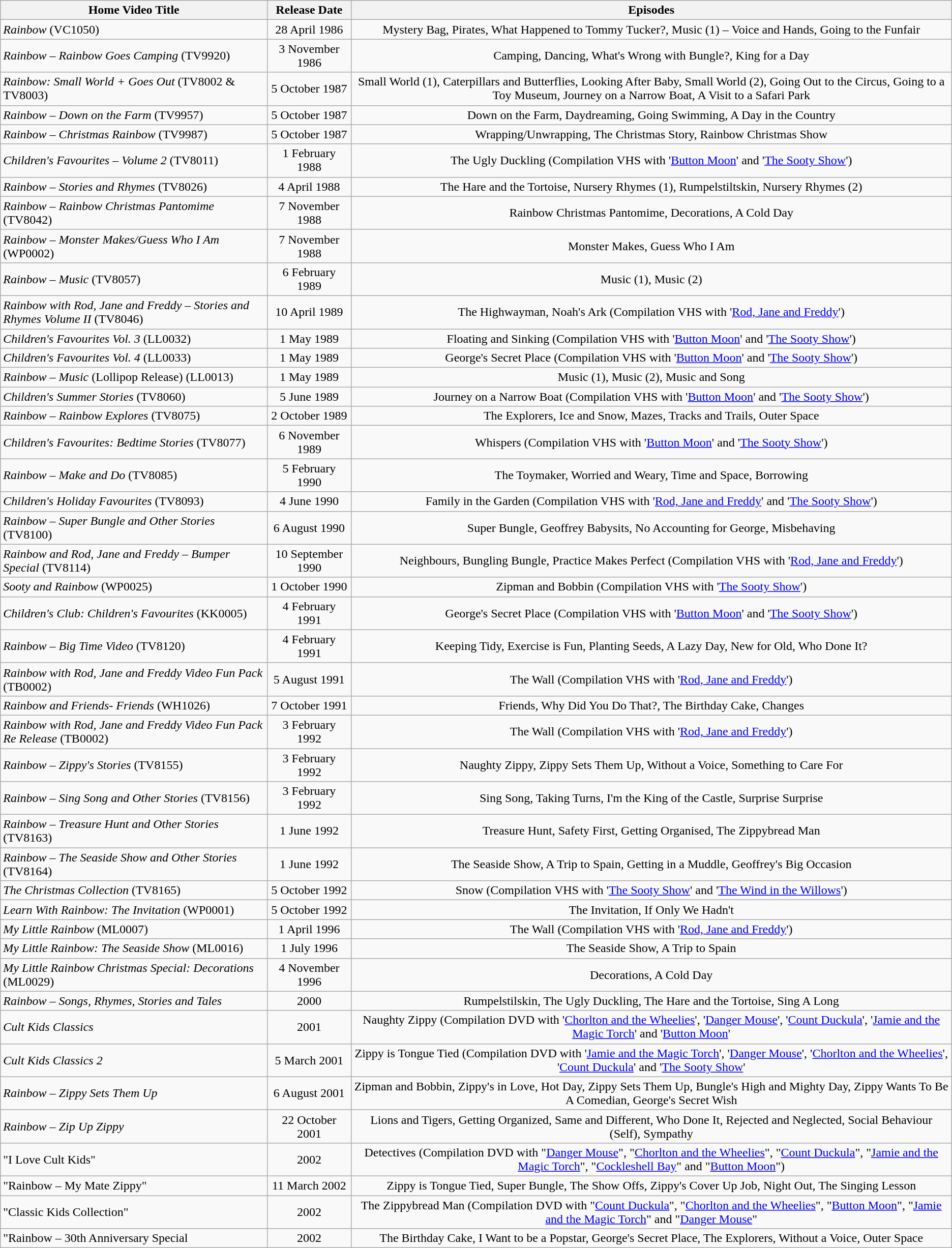<table class="wikitable">
<tr>
<th>Home Video Title</th>
<th>Release Date</th>
<th>Episodes</th>
</tr>
<tr>
<td><em>Rainbow</em> (VC1050)</td>
<td align="center">28 April 1986</td>
<td align="center">Mystery Bag, Pirates, What Happened to Tommy Tucker?, Music (1) – Voice and Hands, Going to the Funfair</td>
</tr>
<tr>
<td><em>Rainbow – Rainbow Goes Camping</em> (TV9920)</td>
<td align="center">3 November 1986</td>
<td align="center">Camping, Dancing, What's Wrong with Bungle?, King for a Day</td>
</tr>
<tr>
<td><em>Rainbow: Small World + Goes Out</em> (TV8002 & TV8003)</td>
<td align="center">5 October 1987</td>
<td align="center">Small World (1), Caterpillars and Butterflies, Looking After Baby, Small World (2), Going Out to the Circus, Going to a Toy Museum, Journey on a Narrow Boat, A Visit to a Safari Park</td>
</tr>
<tr>
<td><em>Rainbow – Down on the Farm</em> (TV9957)</td>
<td align="center">5 October 1987</td>
<td align="center">Down on the Farm, Daydreaming, Going Swimming, A Day in the Country</td>
</tr>
<tr>
<td><em>Rainbow – Christmas Rainbow</em> (TV9987)</td>
<td align="center">5 October 1987</td>
<td align="center">Wrapping/Unwrapping, The Christmas Story, Rainbow Christmas Show</td>
</tr>
<tr>
<td><em>Children's Favourites – Volume 2</em> (TV8011)</td>
<td align="center">1 February 1988</td>
<td align="center">The Ugly Duckling (Compilation VHS with '<a href='#'>Button Moon</a>' and '<a href='#'>The Sooty Show</a>')</td>
</tr>
<tr>
<td><em>Rainbow – Stories and Rhymes</em> (TV8026)</td>
<td align="center">4 April 1988</td>
<td align="center">The Hare and the Tortoise, Nursery Rhymes (1), Rumpelstiltskin, Nursery Rhymes (2)</td>
</tr>
<tr>
<td><em>Rainbow – Rainbow Christmas Pantomime</em> (TV8042)</td>
<td align="center">7 November 1988</td>
<td align="center">Rainbow Christmas Pantomime, Decorations, A Cold Day</td>
</tr>
<tr>
<td><em>Rainbow – Monster Makes/Guess Who I Am</em> (WP0002)</td>
<td align="center">7 November 1988</td>
<td align="center">Monster Makes, Guess Who I Am</td>
</tr>
<tr>
<td><em>Rainbow – Music</em> (TV8057)</td>
<td align="center">6 February 1989</td>
<td align="center">Music (1), Music (2)</td>
</tr>
<tr>
<td><em>Rainbow with Rod, Jane and Freddy – Stories and Rhymes Volume II</em> (TV8046)</td>
<td align="center">10 April 1989</td>
<td align="center">The Highwayman, Noah's Ark (Compilation VHS with '<a href='#'>Rod, Jane and Freddy</a>')</td>
</tr>
<tr>
<td><em>Children's Favourites Vol. 3</em> (LL0032)</td>
<td align="center">1 May 1989</td>
<td align="center">Floating and Sinking (Compilation VHS with '<a href='#'>Button Moon</a>' and '<a href='#'>The Sooty Show</a>')</td>
</tr>
<tr>
<td><em>Children's Favourites Vol. 4</em> (LL0033)</td>
<td align="center">1 May 1989</td>
<td align="center">George's Secret Place (Compilation VHS with '<a href='#'>Button Moon</a>' and '<a href='#'>The Sooty Show</a>')</td>
</tr>
<tr>
<td><em>Rainbow – Music</em> (Lollipop Release) (LL0013)</td>
<td align="center">1 May 1989</td>
<td align="center">Music (1), Music (2), Music and Song</td>
</tr>
<tr>
<td><em>Children's Summer Stories</em> (TV8060)</td>
<td align="center">5 June 1989</td>
<td align="center">Journey on a Narrow Boat (Compilation VHS with '<a href='#'>Button Moon</a>' and '<a href='#'>The Sooty Show</a>')</td>
</tr>
<tr>
<td><em>Rainbow – Rainbow Explores</em> (TV8075)</td>
<td align="center">2 October 1989</td>
<td align="center">The Explorers, Ice and Snow, Mazes, Tracks and Trails, Outer Space</td>
</tr>
<tr>
<td><em>Children's Favourites: Bedtime Stories</em> (TV8077)</td>
<td align="center">6 November 1989</td>
<td align="center">Whispers (Compilation VHS with '<a href='#'>Button Moon</a>' and '<a href='#'>The Sooty Show</a>')</td>
</tr>
<tr>
<td><em>Rainbow – Make and Do</em> (TV8085)</td>
<td align="center">5 February 1990</td>
<td align="center">The Toymaker, Worried and Weary, Time and Space, Borrowing</td>
</tr>
<tr>
<td><em>Children's Holiday Favourites</em> (TV8093)</td>
<td align="center">4 June 1990</td>
<td align="center">Family in the Garden (Compilation VHS with '<a href='#'>Rod, Jane and Freddy</a>' and '<a href='#'>The Sooty Show</a>')</td>
</tr>
<tr>
<td><em>Rainbow – Super Bungle and Other Stories</em> (TV8100)</td>
<td align="center">6 August 1990</td>
<td align="center">Super Bungle, Geoffrey Babysits, No Accounting for George, Misbehaving</td>
</tr>
<tr>
<td><em>Rainbow and Rod, Jane and Freddy – Bumper Special</em> (TV8114)</td>
<td align="center">10 September 1990</td>
<td align="center">Neighbours, Bungling Bungle, Practice Makes Perfect (Compilation VHS with '<a href='#'>Rod, Jane and Freddy</a>')</td>
</tr>
<tr>
<td><em>Sooty and Rainbow</em> (WP0025)</td>
<td align="center">1 October 1990</td>
<td align="center">Zipman and Bobbin (Compilation VHS with '<a href='#'>The Sooty Show</a>')</td>
</tr>
<tr>
<td><em>Children's Club: Children's Favourites</em> (KK0005)</td>
<td align="center">4 February 1991</td>
<td align="center">George's Secret Place (Compilation VHS with '<a href='#'>Button Moon</a>' and '<a href='#'>The Sooty Show</a>')</td>
</tr>
<tr>
<td><em>Rainbow – Big Time Video</em> (TV8120)</td>
<td align="center">4 February 1991</td>
<td align="center">Keeping Tidy, Exercise is Fun, Planting Seeds, A Lazy Day, New for Old, Who Done It?</td>
</tr>
<tr>
<td><em>Rainbow with Rod, Jane and Freddy Video Fun Pack</em> (TB0002)</td>
<td align="center">5 August 1991</td>
<td align="center">The Wall (Compilation VHS with '<a href='#'>Rod, Jane and Freddy</a>')</td>
</tr>
<tr>
<td><em>Rainbow and Friends- Friends</em> (WH1026)</td>
<td align="center">7 October 1991</td>
<td align="center">Friends, Why Did You Do That?, The Birthday Cake, Changes</td>
</tr>
<tr>
<td><em>Rainbow with Rod, Jane and Freddy Video Fun Pack Re Release</em> (TB0002)</td>
<td align="center">3 February 1992</td>
<td align="center">The Wall (Compilation VHS with '<a href='#'>Rod, Jane and Freddy</a>')</td>
</tr>
<tr>
<td><em>Rainbow – Zippy's Stories</em> (TV8155)</td>
<td align="center">3 February 1992</td>
<td align="center">Naughty Zippy, Zippy Sets Them Up, Without a Voice, Something to Care For</td>
</tr>
<tr>
<td><em>Rainbow – Sing Song and Other Stories</em> (TV8156)</td>
<td align="center">3 February 1992</td>
<td align="center">Sing Song, Taking Turns, I'm the King of the Castle, Surprise Surprise</td>
</tr>
<tr>
<td><em>Rainbow – Treasure Hunt and Other Stories</em> (TV8163)</td>
<td align="center">1 June 1992</td>
<td align="center">Treasure Hunt, Safety First, Getting Organised, The Zippybread Man</td>
</tr>
<tr>
<td><em>Rainbow – The Seaside Show and Other Stories</em> (TV8164)</td>
<td align="center">1 June 1992</td>
<td align="center">The Seaside Show, A Trip to Spain, Getting in a Muddle, Geoffrey's Big Occasion</td>
</tr>
<tr>
<td><em>The Christmas Collection</em> (TV8165)</td>
<td align="center">5 October 1992</td>
<td align="center">Snow (Compilation VHS with '<a href='#'>The Sooty Show</a>' and '<a href='#'>The Wind in the Willows</a>')</td>
</tr>
<tr>
<td><em>Learn With Rainbow: The Invitation</em> (WP0001)</td>
<td align="center">5 October 1992</td>
<td align="center">The Invitation, If Only We Hadn't</td>
</tr>
<tr>
<td><em>My Little Rainbow</em> (ML0007)</td>
<td align="center">1 April 1996</td>
<td align="center">The Wall (Compilation VHS with '<a href='#'>Rod, Jane and Freddy</a>')</td>
</tr>
<tr>
<td><em>My Little Rainbow: The Seaside Show</em> (ML0016)</td>
<td align="center">1 July 1996</td>
<td align="center">The Seaside Show, A Trip to Spain</td>
</tr>
<tr>
<td><em>My Little Rainbow Christmas Special: Decorations</em> (ML0029)</td>
<td align="center">4 November 1996</td>
<td align="center">Decorations, A Cold Day</td>
</tr>
<tr>
<td><em>Rainbow – Songs, Rhymes, Stories and Tales</em></td>
<td align="center">2000</td>
<td align="center">Rumpelstilskin, The Ugly Duckling, The Hare and the Tortoise, Sing A Long</td>
</tr>
<tr>
<td><em>Cult Kids Classics</em></td>
<td align="center">2001</td>
<td align="center">Naughty Zippy (Compilation DVD with '<a href='#'>Chorlton and the Wheelies</a>', '<a href='#'>Danger Mouse</a>', '<a href='#'>Count Duckula</a>', '<a href='#'>Jamie and the Magic Torch</a>' and '<a href='#'>Button Moon</a>'</td>
</tr>
<tr>
<td><em>Cult Kids Classics 2</em></td>
<td align="center">5 March 2001</td>
<td align="center">Zippy is Tongue Tied (Compilation DVD with '<a href='#'>Jamie and the Magic Torch</a>', '<a href='#'>Danger Mouse</a>', '<a href='#'>Chorlton and the Wheelies</a>', '<a href='#'>Count Duckula</a>' and '<a href='#'>The Sooty Show</a>'</td>
</tr>
<tr>
<td><em>Rainbow – Zippy Sets Them Up</em></td>
<td align="center">6 August 2001</td>
<td align="center">Zipman and Bobbin, Zippy's in Love, Hot Day, Zippy Sets Them Up, Bungle's High and Mighty Day, Zippy Wants To Be A Comedian, George's Secret Wish</td>
</tr>
<tr>
<td><em>Rainbow – Zip Up Zippy</em></td>
<td align="center">22 October 2001</td>
<td align="center">Lions and Tigers, Getting Organized, Same and Different, Who Done It, Rejected and Neglected, Social Behaviour (Self), Sympathy</td>
</tr>
<tr>
<td>"I Love Cult Kids"</td>
<td align="center">2002</td>
<td align="center">Detectives (Compilation DVD with "<a href='#'>Danger Mouse</a>", "<a href='#'>Chorlton and the Wheelies</a>", "<a href='#'>Count Duckula</a>", "<a href='#'>Jamie and the Magic Torch</a>", "<a href='#'>Cockleshell Bay</a>" and "<a href='#'>Button Moon</a>")</td>
</tr>
<tr>
<td>"Rainbow – My Mate Zippy"</td>
<td align="center">11 March 2002</td>
<td align="center">Zippy is Tongue Tied, Super Bungle, The Show Offs, Zippy's Cover Up Job, Night Out, The Singing Lesson</td>
</tr>
<tr>
<td>"Classic Kids Collection"</td>
<td align="center">2002</td>
<td align="center">The Zippybread Man (Compilation DVD with "<a href='#'>Count Duckula</a>", "<a href='#'>Chorlton and the Wheelies</a>", "<a href='#'>Button Moon</a>", "<a href='#'>Jamie and the Magic Torch</a>" and "<a href='#'>Danger Mouse</a>"</td>
</tr>
<tr>
<td>"Rainbow – 30th Anniversary Special</td>
<td align="center">2002</td>
<td align="center">The Birthday Cake, I Want to be a Popstar, George's Secret Place, The Explorers, Without a Voice, Outer Space</td>
</tr>
</table>
